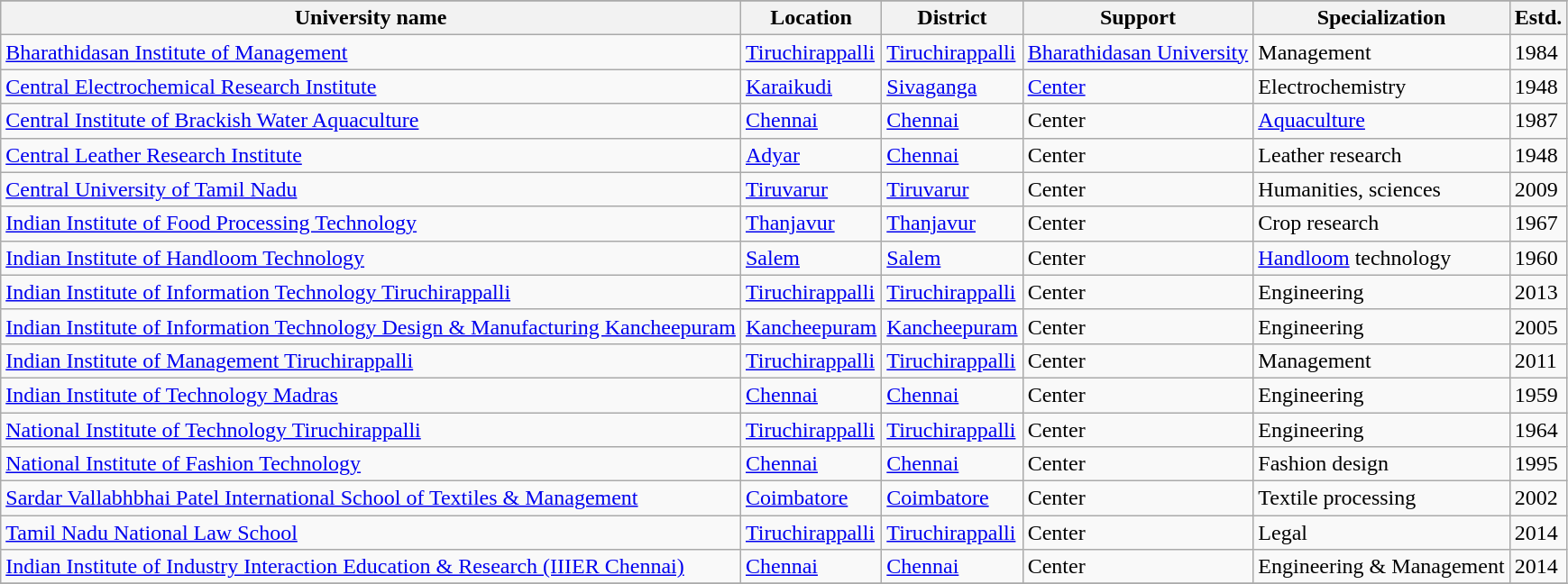<table class="wikitable sortable">
<tr>
</tr>
<tr>
<th>University name</th>
<th>Location</th>
<th>District</th>
<th>Support</th>
<th>Specialization</th>
<th>Estd.</th>
</tr>
<tr>
<td><a href='#'>Bharathidasan Institute of Management</a></td>
<td><a href='#'>Tiruchirappalli</a></td>
<td><a href='#'>Tiruchirappalli</a></td>
<td><a href='#'>Bharathidasan University</a></td>
<td>Management</td>
<td>1984</td>
</tr>
<tr>
<td><a href='#'>Central Electrochemical Research Institute</a></td>
<td><a href='#'>Karaikudi</a></td>
<td><a href='#'>Sivaganga</a></td>
<td><a href='#'>Center</a></td>
<td>Electrochemistry</td>
<td>1948</td>
</tr>
<tr>
<td><a href='#'>Central Institute of Brackish Water Aquaculture</a></td>
<td><a href='#'>Chennai</a></td>
<td><a href='#'>Chennai</a></td>
<td>Center</td>
<td><a href='#'>Aquaculture</a></td>
<td>1987</td>
</tr>
<tr>
<td><a href='#'>Central Leather Research Institute</a></td>
<td><a href='#'>Adyar</a></td>
<td><a href='#'>Chennai</a></td>
<td>Center</td>
<td>Leather research</td>
<td>1948</td>
</tr>
<tr>
<td><a href='#'>Central University of Tamil Nadu</a></td>
<td><a href='#'>Tiruvarur</a></td>
<td><a href='#'>Tiruvarur</a></td>
<td>Center</td>
<td>Humanities, sciences</td>
<td>2009</td>
</tr>
<tr>
<td><a href='#'>Indian Institute of Food Processing Technology</a></td>
<td><a href='#'>Thanjavur</a></td>
<td><a href='#'>Thanjavur</a></td>
<td>Center</td>
<td>Crop research</td>
<td>1967</td>
</tr>
<tr>
<td><a href='#'>Indian Institute of Handloom Technology</a></td>
<td><a href='#'>Salem</a></td>
<td><a href='#'>Salem</a></td>
<td>Center</td>
<td><a href='#'>Handloom</a> technology</td>
<td>1960</td>
</tr>
<tr>
<td><a href='#'>Indian Institute of Information Technology Tiruchirappalli</a></td>
<td><a href='#'>Tiruchirappalli</a></td>
<td><a href='#'>Tiruchirappalli</a></td>
<td>Center</td>
<td>Engineering</td>
<td>2013</td>
</tr>
<tr>
<td><a href='#'>Indian Institute of Information Technology Design & Manufacturing Kancheepuram</a></td>
<td><a href='#'>Kancheepuram</a></td>
<td><a href='#'>Kancheepuram</a></td>
<td>Center</td>
<td>Engineering</td>
<td>2005</td>
</tr>
<tr>
<td><a href='#'>Indian Institute of Management Tiruchirappalli</a></td>
<td><a href='#'>Tiruchirappalli</a></td>
<td><a href='#'>Tiruchirappalli</a></td>
<td>Center</td>
<td>Management</td>
<td>2011</td>
</tr>
<tr>
<td><a href='#'>Indian Institute of Technology Madras</a></td>
<td><a href='#'>Chennai</a></td>
<td><a href='#'>Chennai</a></td>
<td>Center</td>
<td>Engineering</td>
<td>1959</td>
</tr>
<tr>
<td><a href='#'>National Institute of Technology Tiruchirappalli</a></td>
<td><a href='#'>Tiruchirappalli</a></td>
<td><a href='#'>Tiruchirappalli</a></td>
<td>Center</td>
<td>Engineering</td>
<td>1964</td>
</tr>
<tr>
<td><a href='#'>National Institute of Fashion Technology</a></td>
<td><a href='#'>Chennai</a></td>
<td><a href='#'>Chennai</a></td>
<td>Center</td>
<td>Fashion design</td>
<td>1995</td>
</tr>
<tr>
<td><a href='#'>Sardar Vallabhbhai Patel International School of Textiles & Management</a></td>
<td><a href='#'>Coimbatore</a></td>
<td><a href='#'>Coimbatore</a></td>
<td>Center</td>
<td>Textile processing</td>
<td>2002</td>
</tr>
<tr>
<td><a href='#'>Tamil Nadu National Law School</a></td>
<td><a href='#'>Tiruchirappalli</a></td>
<td><a href='#'>Tiruchirappalli</a></td>
<td>Center</td>
<td>Legal</td>
<td>2014</td>
</tr>
<tr>
<td><a href='#'>Indian Institute of Industry Interaction Education & Research (IIIER Chennai)</a></td>
<td><a href='#'>Chennai</a></td>
<td><a href='#'>Chennai</a></td>
<td>Center</td>
<td>Engineering & Management</td>
<td>2014</td>
</tr>
<tr>
</tr>
</table>
